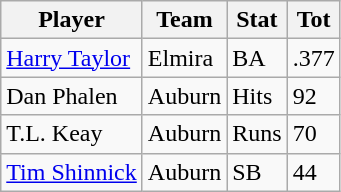<table class="wikitable">
<tr>
<th>Player</th>
<th>Team</th>
<th>Stat</th>
<th>Tot</th>
</tr>
<tr>
<td><a href='#'>Harry Taylor</a></td>
<td>Elmira</td>
<td>BA</td>
<td>.377</td>
</tr>
<tr>
<td>Dan Phalen</td>
<td>Auburn</td>
<td>Hits</td>
<td>92</td>
</tr>
<tr>
<td>T.L. Keay</td>
<td>Auburn</td>
<td>Runs</td>
<td>70</td>
</tr>
<tr>
<td><a href='#'>Tim Shinnick</a></td>
<td>Auburn</td>
<td>SB</td>
<td>44</td>
</tr>
</table>
